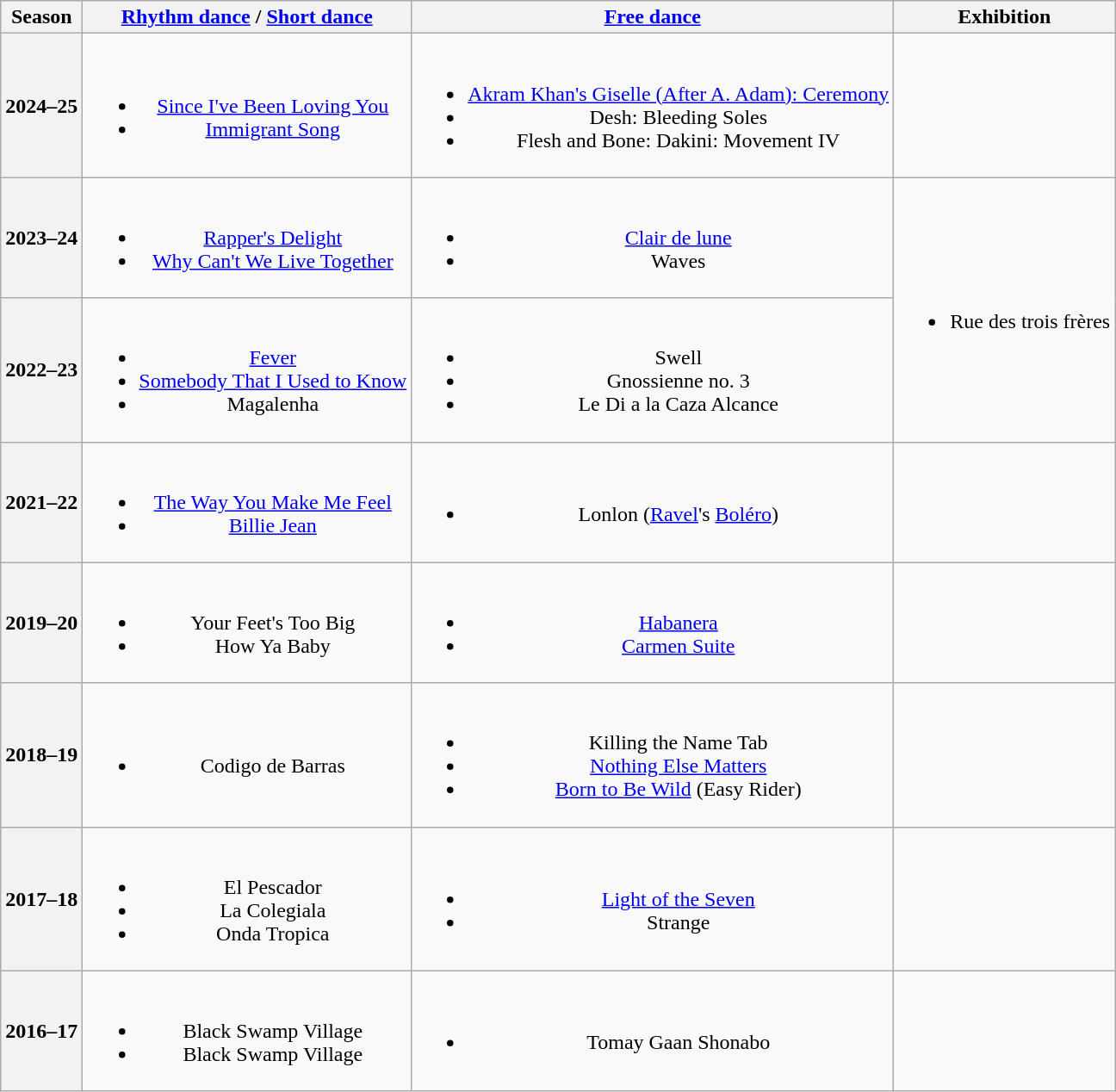<table class=wikitable style=text-align:center>
<tr>
<th>Season</th>
<th><a href='#'>Rhythm dance</a> / <a href='#'>Short dance</a></th>
<th><a href='#'>Free dance</a></th>
<th>Exhibition</th>
</tr>
<tr>
<th>2024–25 <br> </th>
<td><br><ul><li><a href='#'>Since I've Been Loving You</a></li><li><a href='#'>Immigrant Song</a> <br> </li></ul></td>
<td><br><ul><li><a href='#'>Akram Khan's Giselle (After A. Adam): Ceremony</a> <br> </li><li>Desh: Bleeding Soles <br> </li><li>Flesh and Bone: Dakini: Movement IV <br> </li></ul></td>
<td></td>
</tr>
<tr>
<th>2023–24 <br> </th>
<td><br><ul><li><a href='#'>Rapper's Delight</a> <br> </li><li><a href='#'>Why Can't We Live Together</a> <br> </li></ul></td>
<td><br><ul><li><a href='#'>Clair de lune</a> <br> </li><li>Waves <br> </li></ul></td>
<td rowspan=2><br><ul><li>Rue des trois frères <br></li></ul></td>
</tr>
<tr>
<th>2022–23 <br> </th>
<td><br><ul><li> <a href='#'>Fever</a> <br></li><li> <a href='#'>Somebody That I Used to Know</a> <br></li><li> Magalenha <br></li></ul></td>
<td><br><ul><li>Swell <br></li><li>Gnossienne no. 3 <br></li><li>Le Di a la Caza Alcance <br></li></ul></td>
</tr>
<tr>
<th>2021–22 <br> </th>
<td><br><ul><li> <a href='#'>The Way You Make Me Feel</a> <br> </li><li> <a href='#'>Billie Jean</a> <br></li></ul></td>
<td><br><ul><li>Lonlon (<a href='#'>Ravel</a>'s <a href='#'>Boléro</a>) <br></li></ul></td>
<td></td>
</tr>
<tr>
<th>2019–20 <br> </th>
<td><br><ul><li> Your Feet's Too Big <br></li><li>How Ya Baby <br></li></ul></td>
<td><br><ul><li><a href='#'>Habanera</a> <br></li><li><a href='#'>Carmen Suite</a> <br></li></ul></td>
<td></td>
</tr>
<tr>
<th>2018–19 <br> </th>
<td><br><ul><li> Codigo de Barras <br></li></ul></td>
<td><br><ul><li>Killing the Name Tab <br></li><li><a href='#'>Nothing Else Matters</a> <br></li><li><a href='#'>Born to Be Wild</a> (Easy Rider) <br></li></ul></td>
<td></td>
</tr>
<tr>
<th>2017–18 <br> </th>
<td><br><ul><li> El Pescador <br></li><li> La Colegiala <br></li><li> Onda Tropica <br></li></ul></td>
<td><br><ul><li><a href='#'>Light of the Seven</a> <br></li><li>Strange <br></li></ul></td>
<td></td>
</tr>
<tr>
<th>2016–17 <br> </th>
<td><br><ul><li> Black Swamp Village</li><li> Black Swamp Village <br></li></ul></td>
<td><br><ul><li>Tomay Gaan Shonabo <br></li></ul></td>
<td></td>
</tr>
</table>
